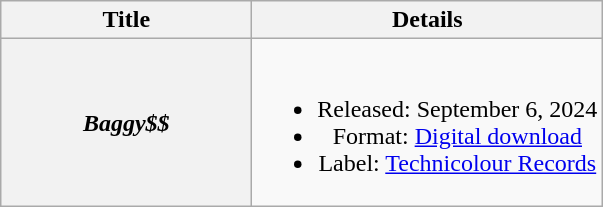<table class="wikitable plainrowheaders" style="text-align:center;">
<tr>
<th scope="col" style="width:10em;">Title</th>
<th scope="col">Details</th>
</tr>
<tr>
<th scope="row"><em>Baggy$$</em></th>
<td><br><ul><li>Released: September 6, 2024</li><li>Format: <a href='#'>Digital download</a></li><li>Label: <a href='#'>Technicolour Records</a></li></ul></td>
</tr>
</table>
